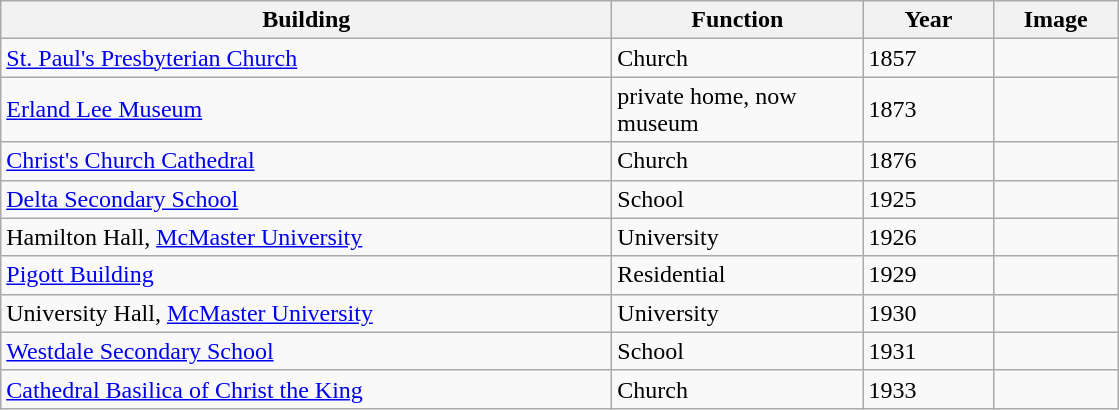<table class="wikitable">
<tr>
<th style="width:25em">Building</th>
<th style="width:10em">Function</th>
<th style="width: 5em">Year</th>
<th style="width:75px">Image</th>
</tr>
<tr>
<td><a href='#'>St. Paul's Presbyterian Church</a></td>
<td>Church</td>
<td>1857</td>
<td></td>
</tr>
<tr>
<td><a href='#'>Erland Lee Museum</a></td>
<td>private home, now museum</td>
<td>1873</td>
<td></td>
</tr>
<tr>
<td><a href='#'>Christ's Church Cathedral</a></td>
<td>Church</td>
<td>1876</td>
<td></td>
</tr>
<tr>
<td><a href='#'>Delta Secondary School</a></td>
<td>School</td>
<td>1925</td>
<td></td>
</tr>
<tr>
<td>Hamilton Hall, <a href='#'>McMaster University</a></td>
<td>University</td>
<td>1926</td>
<td></td>
</tr>
<tr>
<td><a href='#'>Pigott Building</a></td>
<td>Residential</td>
<td>1929</td>
<td></td>
</tr>
<tr>
<td>University Hall, <a href='#'>McMaster University</a></td>
<td>University</td>
<td>1930</td>
<td></td>
</tr>
<tr>
<td><a href='#'>Westdale Secondary School</a></td>
<td>School</td>
<td>1931</td>
<td></td>
</tr>
<tr>
<td><a href='#'>Cathedral Basilica of Christ the King</a></td>
<td>Church</td>
<td>1933</td>
<td></td>
</tr>
</table>
